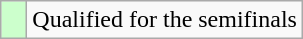<table class="wikitable">
<tr>
<td width=10px bgcolor="#ccffcc"></td>
<td>Qualified for the semifinals</td>
</tr>
</table>
